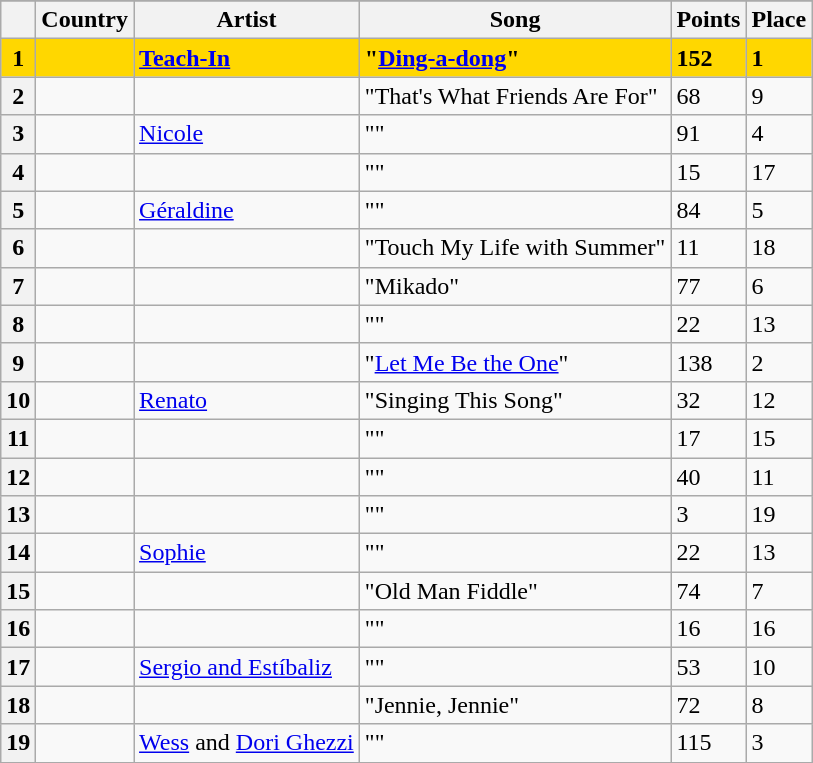<table class="sortable wikitable plainrowheaders">
<tr>
</tr>
<tr>
<th scope="col"></th>
<th scope="col">Country</th>
<th scope="col">Artist</th>
<th scope="col">Song</th>
<th scope="col" class="unsortable">Points</th>
<th scope="col">Place</th>
</tr>
<tr style="font-weight:bold; background:gold;">
<th scope="row" style="text-align:center; font-weight:bold; background:gold;">1</th>
<td></td>
<td><a href='#'>Teach-In</a></td>
<td>"<a href='#'>Ding-a-dong</a>"</td>
<td>152</td>
<td>1</td>
</tr>
<tr>
<th scope="row" style="text-align:center;">2</th>
<td></td>
<td></td>
<td>"That's What Friends Are For"</td>
<td>68</td>
<td>9</td>
</tr>
<tr>
<th scope="row" style="text-align:center;">3</th>
<td></td>
<td><a href='#'>Nicole</a></td>
<td>""</td>
<td>91</td>
<td>4</td>
</tr>
<tr>
<th scope="row" style="text-align:center;">4</th>
<td></td>
<td></td>
<td>""</td>
<td>15</td>
<td>17</td>
</tr>
<tr>
<th scope="row" style="text-align:center;">5</th>
<td></td>
<td><a href='#'>Géraldine</a></td>
<td>""</td>
<td>84</td>
<td>5</td>
</tr>
<tr>
<th scope="row" style="text-align:center;">6</th>
<td></td>
<td></td>
<td>"Touch My Life with Summer"</td>
<td>11</td>
<td>18</td>
</tr>
<tr>
<th scope="row" style="text-align:center;">7</th>
<td></td>
<td></td>
<td>"Mikado"</td>
<td>77</td>
<td>6</td>
</tr>
<tr>
<th scope="row" style="text-align:center;">8</th>
<td></td>
<td></td>
<td>""</td>
<td>22</td>
<td>13</td>
</tr>
<tr>
<th scope="row" style="text-align:center;">9</th>
<td></td>
<td></td>
<td>"<a href='#'>Let Me Be the One</a>"</td>
<td>138</td>
<td>2</td>
</tr>
<tr>
<th scope="row" style="text-align:center;">10</th>
<td></td>
<td><a href='#'>Renato</a></td>
<td>"Singing This Song"</td>
<td>32</td>
<td>12</td>
</tr>
<tr>
<th scope="row" style="text-align:center;">11</th>
<td></td>
<td></td>
<td>""</td>
<td>17</td>
<td>15</td>
</tr>
<tr>
<th scope="row" style="text-align:center;">12</th>
<td></td>
<td></td>
<td>""</td>
<td>40</td>
<td>11</td>
</tr>
<tr>
<th scope="row" style="text-align:center;">13</th>
<td></td>
<td></td>
<td>""</td>
<td>3</td>
<td>19</td>
</tr>
<tr>
<th scope="row" style="text-align:center;">14</th>
<td></td>
<td><a href='#'>Sophie</a></td>
<td>""</td>
<td>22</td>
<td>13</td>
</tr>
<tr>
<th scope="row" style="text-align:center;">15</th>
<td></td>
<td></td>
<td>"Old Man Fiddle"</td>
<td>74</td>
<td>7</td>
</tr>
<tr>
<th scope="row" style="text-align:center;">16</th>
<td></td>
<td></td>
<td>""</td>
<td>16</td>
<td>16</td>
</tr>
<tr>
<th scope="row" style="text-align:center;">17</th>
<td></td>
<td><a href='#'>Sergio and Estíbaliz</a></td>
<td>""</td>
<td>53</td>
<td>10</td>
</tr>
<tr>
<th scope="row" style="text-align:center;">18</th>
<td></td>
<td></td>
<td>"Jennie, Jennie"</td>
<td>72</td>
<td>8</td>
</tr>
<tr>
<th scope="row" style="text-align:center;">19</th>
<td></td>
<td><a href='#'>Wess</a> and <a href='#'>Dori Ghezzi</a></td>
<td>""</td>
<td>115</td>
<td>3</td>
</tr>
</table>
